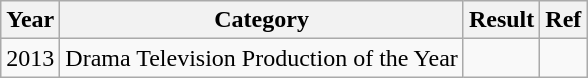<table class="wikitable" style="table-layout: fixed; margin-right:0">
<tr>
<th scope="col">Year</th>
<th scope="col">Category</th>
<th scope="col">Result</th>
<th scope="col">Ref</th>
</tr>
<tr>
<td>2013</td>
<td>Drama Television Production of the Year</td>
<td></td>
<td></td>
</tr>
</table>
